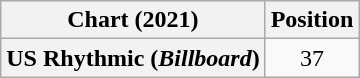<table class="wikitable plainrowheaders" style="text-align:center">
<tr>
<th scope="col">Chart (2021)</th>
<th scope="col">Position</th>
</tr>
<tr>
<th scope="row">US Rhythmic (<em>Billboard</em>)</th>
<td>37</td>
</tr>
</table>
